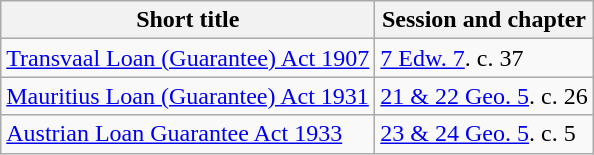<table class="wikitable">
<tr>
<th>Short title</th>
<th>Session and chapter</th>
</tr>
<tr>
<td><a href='#'>Transvaal Loan (Guarantee) Act 1907</a></td>
<td><a href='#'>7 Edw. 7</a>. c. 37</td>
</tr>
<tr>
<td><a href='#'>Mauritius Loan (Guarantee) Act 1931</a></td>
<td><a href='#'>21 & 22 Geo. 5</a>. c. 26</td>
</tr>
<tr>
<td><a href='#'>Austrian Loan Guarantee Act 1933</a></td>
<td><a href='#'>23 & 24 Geo. 5</a>. c. 5</td>
</tr>
</table>
